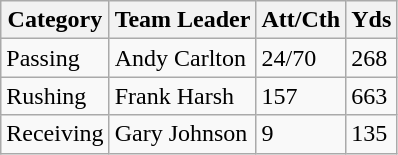<table class="wikitable">
<tr>
<th>Category</th>
<th>Team Leader</th>
<th>Att/Cth</th>
<th>Yds</th>
</tr>
<tr style="background: ##ddffdd;">
<td>Passing</td>
<td>Andy Carlton</td>
<td>24/70</td>
<td>268</td>
</tr>
<tr style="background: ##ffdddd;">
<td>Rushing</td>
<td>Frank Harsh</td>
<td>157</td>
<td>663</td>
</tr>
<tr style="background: ##ddffdd;">
<td>Receiving</td>
<td>Gary Johnson</td>
<td>9</td>
<td>135</td>
</tr>
</table>
